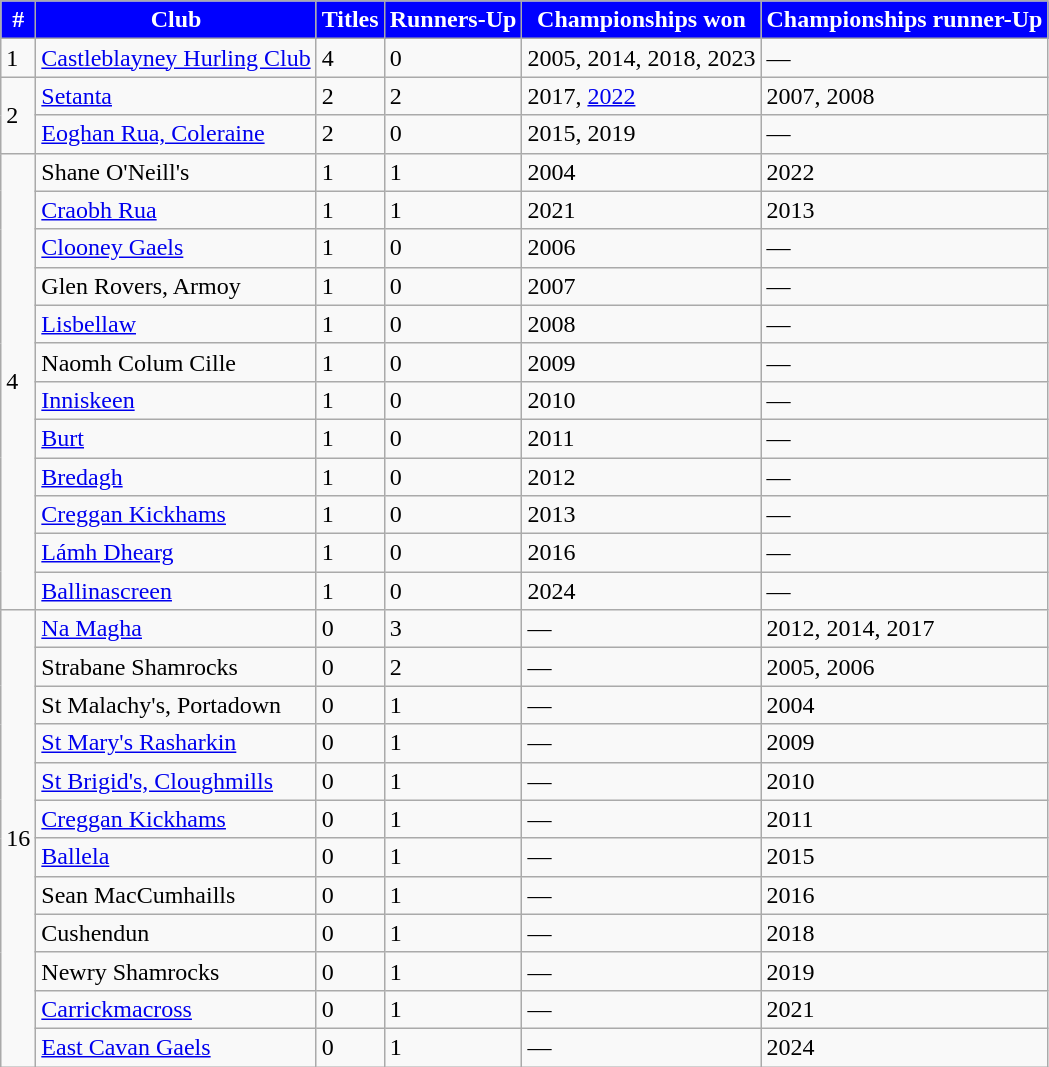<table class="wikitable sortable">
<tr>
<th style="background:blue;color:white" scope="col" !>#</th>
<th style="background:blue;color:white" scope="col" !>Club</th>
<th style="background:blue;color:white" scope="col" !>Titles</th>
<th style="background:blue;color:white" scope="col" !>Runners-Up</th>
<th style="background:blue;color:white" scope="col" !>Championships won</th>
<th style="background:blue;color:white" scope="col" !>Championships runner-Up</th>
</tr>
<tr>
<td>1</td>
<td><a href='#'>Castleblayney Hurling Club</a></td>
<td>4</td>
<td>0</td>
<td>2005, 2014, 2018, 2023</td>
<td>—</td>
</tr>
<tr>
<td rowspan="2">2</td>
<td><a href='#'>Setanta</a></td>
<td>2</td>
<td>2</td>
<td>2017, <a href='#'>2022</a></td>
<td>2007, 2008</td>
</tr>
<tr>
<td><a href='#'>Eoghan Rua, Coleraine</a></td>
<td>2</td>
<td>0</td>
<td>2015, 2019</td>
<td>—</td>
</tr>
<tr>
<td rowspan="12">4</td>
<td>Shane O'Neill's</td>
<td>1</td>
<td>1</td>
<td>2004</td>
<td>2022</td>
</tr>
<tr>
<td><a href='#'>Craobh Rua</a></td>
<td>1</td>
<td>1</td>
<td>2021</td>
<td>2013</td>
</tr>
<tr>
<td><a href='#'>Clooney Gaels</a></td>
<td>1</td>
<td>0</td>
<td>2006</td>
<td>—</td>
</tr>
<tr>
<td>Glen Rovers, Armoy</td>
<td>1</td>
<td>0</td>
<td>2007</td>
<td>—</td>
</tr>
<tr>
<td><a href='#'>Lisbellaw</a></td>
<td>1</td>
<td>0</td>
<td>2008</td>
<td>—</td>
</tr>
<tr>
<td>Naomh Colum Cille</td>
<td>1</td>
<td>0</td>
<td>2009</td>
<td>—</td>
</tr>
<tr>
<td><a href='#'>Inniskeen</a></td>
<td>1</td>
<td>0</td>
<td>2010</td>
<td>—</td>
</tr>
<tr>
<td><a href='#'>Burt</a></td>
<td>1</td>
<td>0</td>
<td>2011</td>
<td>—</td>
</tr>
<tr>
<td><a href='#'>Bredagh</a></td>
<td>1</td>
<td>0</td>
<td>2012</td>
<td>—</td>
</tr>
<tr>
<td><a href='#'>Creggan Kickhams</a></td>
<td>1</td>
<td>0</td>
<td>2013</td>
<td>—</td>
</tr>
<tr>
<td><a href='#'>Lámh Dhearg</a></td>
<td>1</td>
<td>0</td>
<td>2016</td>
<td>—</td>
</tr>
<tr>
<td><a href='#'>Ballinascreen</a></td>
<td>1</td>
<td>0</td>
<td>2024</td>
<td>—</td>
</tr>
<tr>
<td rowspan="12">16</td>
<td><a href='#'>Na Magha</a></td>
<td>0</td>
<td>3</td>
<td>—</td>
<td>2012, 2014, 2017</td>
</tr>
<tr>
<td>Strabane Shamrocks</td>
<td>0</td>
<td>2</td>
<td>—</td>
<td>2005, 2006</td>
</tr>
<tr>
<td>St Malachy's, Portadown</td>
<td>0</td>
<td>1</td>
<td>—</td>
<td>2004</td>
</tr>
<tr>
<td><a href='#'>St Mary's Rasharkin</a></td>
<td>0</td>
<td>1</td>
<td>—</td>
<td>2009</td>
</tr>
<tr>
<td><a href='#'>St Brigid's, Cloughmills</a></td>
<td>0</td>
<td>1</td>
<td>—</td>
<td>2010</td>
</tr>
<tr>
<td><a href='#'>Creggan Kickhams</a></td>
<td>0</td>
<td>1</td>
<td>—</td>
<td>2011</td>
</tr>
<tr>
<td><a href='#'>Ballela</a></td>
<td>0</td>
<td>1</td>
<td>—</td>
<td>2015</td>
</tr>
<tr>
<td>Sean MacCumhaills</td>
<td>0</td>
<td>1</td>
<td>—</td>
<td>2016</td>
</tr>
<tr>
<td>Cushendun</td>
<td>0</td>
<td>1</td>
<td>—</td>
<td>2018</td>
</tr>
<tr>
<td>Newry Shamrocks</td>
<td>0</td>
<td>1</td>
<td>—</td>
<td>2019</td>
</tr>
<tr>
<td><a href='#'>Carrickmacross</a></td>
<td>0</td>
<td>1</td>
<td>—</td>
<td>2021</td>
</tr>
<tr>
<td><a href='#'>East Cavan Gaels</a></td>
<td>0</td>
<td>1</td>
<td>—</td>
<td>2024</td>
</tr>
</table>
